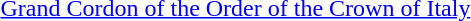<table>
<tr>
<td rowspan=2 style="width:60px; vertical-align:top;"></td>
<td><a href='#'>Grand Cordon of the Order of the Crown of Italy</a></td>
</tr>
<tr>
<td></td>
</tr>
</table>
